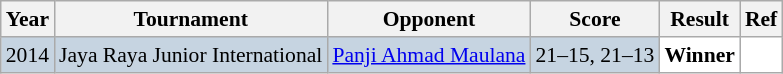<table class="sortable wikitable" style="font-size: 90%">
<tr>
<th>Year</th>
<th>Tournament</th>
<th>Opponent</th>
<th>Score</th>
<th>Result</th>
<th>Ref</th>
</tr>
<tr style="background:#C6D4E1">
<td align="center">2014</td>
<td align="left">Jaya Raya Junior International</td>
<td align="left"> <a href='#'>Panji Ahmad Maulana</a></td>
<td align="left">21–15, 21–13</td>
<td style="text-align:left; background:white"> <strong>Winner</strong></td>
<td style="text-align:center; background:white"></td>
</tr>
</table>
